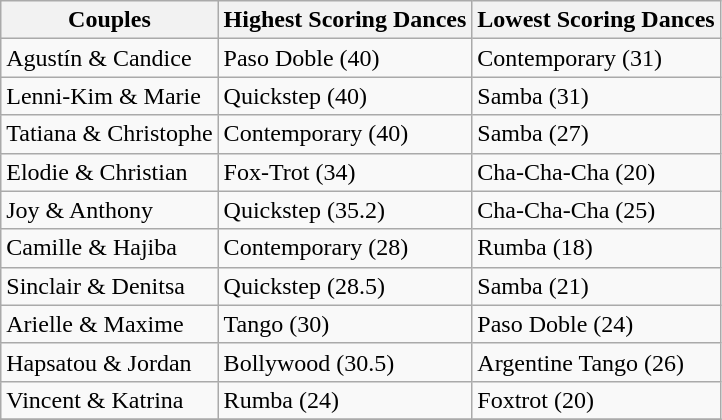<table class="wikitable" border="1">
<tr>
<th>Couples</th>
<th>Highest Scoring Dances</th>
<th>Lowest Scoring Dances</th>
</tr>
<tr>
<td>Agustín & Candice</td>
<td>Paso Doble (40)</td>
<td>Contemporary (31)</td>
</tr>
<tr>
<td>Lenni-Kim & Marie</td>
<td>Quickstep (40)</td>
<td>Samba (31)</td>
</tr>
<tr>
<td>Tatiana & Christophe</td>
<td>Contemporary (40)</td>
<td>Samba (27)</td>
</tr>
<tr>
<td>Elodie & Christian</td>
<td>Fox-Trot (34)</td>
<td>Cha-Cha-Cha (20)</td>
</tr>
<tr>
<td>Joy & Anthony</td>
<td>Quickstep (35.2)</td>
<td>Cha-Cha-Cha (25)</td>
</tr>
<tr>
<td>Camille & Hajiba</td>
<td>Contemporary (28)</td>
<td>Rumba (18)</td>
</tr>
<tr>
<td>Sinclair & Denitsa</td>
<td>Quickstep (28.5)</td>
<td>Samba (21)</td>
</tr>
<tr>
<td>Arielle & Maxime</td>
<td>Tango (30)</td>
<td>Paso Doble (24)</td>
</tr>
<tr>
<td>Hapsatou & Jordan</td>
<td>Bollywood (30.5)</td>
<td>Argentine Tango (26)</td>
</tr>
<tr>
<td>Vincent & Katrina</td>
<td>Rumba (24)</td>
<td>Foxtrot (20)</td>
</tr>
<tr>
</tr>
</table>
